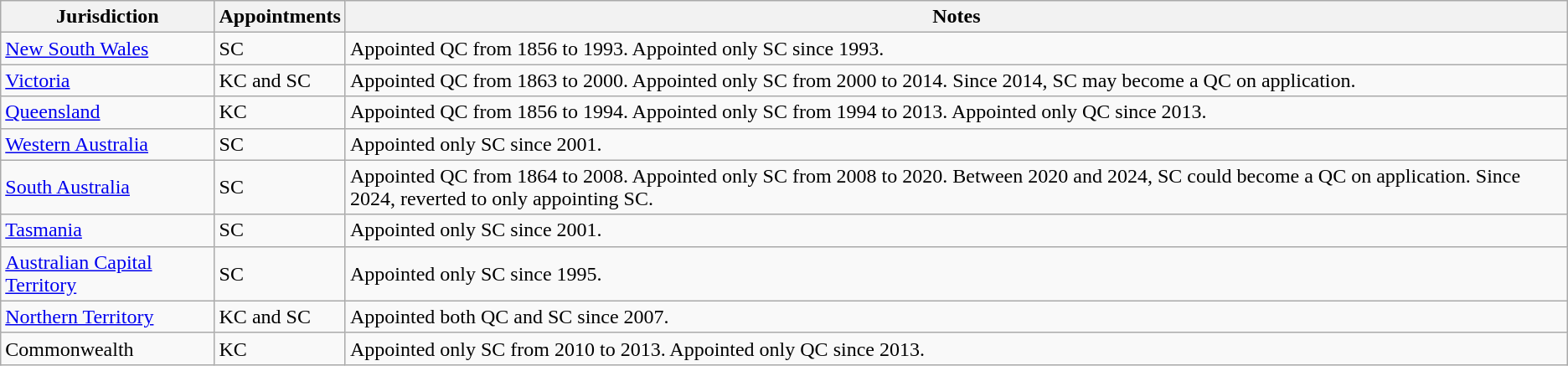<table class="wikitable">
<tr>
<th>Jurisdiction</th>
<th>Appointments</th>
<th>Notes</th>
</tr>
<tr>
<td><a href='#'>New South Wales</a></td>
<td>SC</td>
<td>Appointed QC from 1856 to 1993. Appointed only SC since 1993.</td>
</tr>
<tr>
<td><a href='#'>Victoria</a></td>
<td>KC and SC</td>
<td>Appointed QC from 1863 to 2000. Appointed only SC from 2000 to 2014. Since 2014, SC may become a QC on application.</td>
</tr>
<tr>
<td><a href='#'>Queensland</a></td>
<td>KC</td>
<td>Appointed QC from 1856 to 1994. Appointed only SC from 1994 to 2013. Appointed only QC since 2013.</td>
</tr>
<tr>
<td><a href='#'>Western Australia</a></td>
<td>SC</td>
<td>Appointed only SC since 2001.</td>
</tr>
<tr>
<td><a href='#'>South Australia</a></td>
<td>SC</td>
<td>Appointed QC from 1864 to 2008. Appointed only SC from 2008 to 2020. Between 2020 and 2024, SC could become a QC on application. Since 2024, reverted to only appointing SC.</td>
</tr>
<tr>
<td><a href='#'>Tasmania</a></td>
<td>SC</td>
<td>Appointed only SC since 2001.</td>
</tr>
<tr>
<td><a href='#'>Australian Capital Territory</a></td>
<td>SC</td>
<td>Appointed only SC since 1995.</td>
</tr>
<tr>
<td><a href='#'>Northern Territory</a></td>
<td>KC and SC</td>
<td>Appointed both QC and SC since 2007.</td>
</tr>
<tr>
<td>Commonwealth</td>
<td>KC</td>
<td>Appointed only SC from 2010 to 2013. Appointed only QC since 2013.</td>
</tr>
</table>
